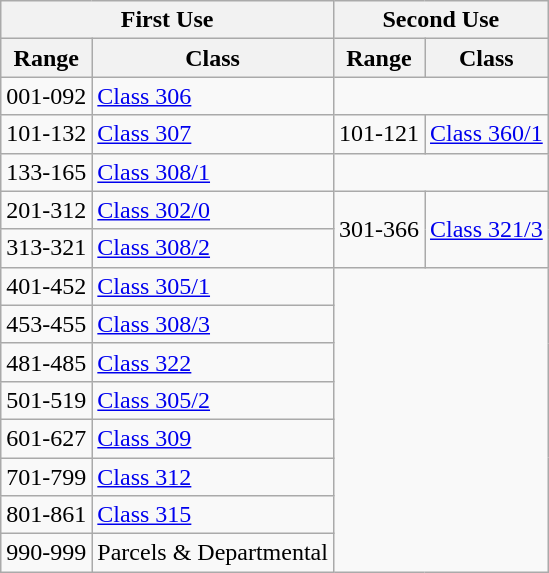<table class="wikitable">
<tr>
<th colspan=2>First Use</th>
<th colspan=2>Second Use</th>
</tr>
<tr>
<th>Range</th>
<th>Class</th>
<th>Range</th>
<th>Class</th>
</tr>
<tr>
<td>001-092</td>
<td><a href='#'>Class 306</a></td>
</tr>
<tr>
<td>101-132</td>
<td><a href='#'>Class 307</a></td>
<td>101-121</td>
<td><a href='#'>Class 360/1</a></td>
</tr>
<tr>
<td>133-165</td>
<td><a href='#'>Class 308/1</a></td>
</tr>
<tr>
<td>201-312</td>
<td><a href='#'>Class 302/0</a></td>
<td rowspan=2>301-366</td>
<td rowspan=2><a href='#'>Class 321/3</a></td>
</tr>
<tr>
<td>313-321</td>
<td><a href='#'>Class 308/2</a></td>
</tr>
<tr>
<td>401-452</td>
<td><a href='#'>Class 305/1</a></td>
</tr>
<tr>
<td>453-455</td>
<td><a href='#'>Class 308/3</a></td>
</tr>
<tr>
<td>481-485</td>
<td><a href='#'>Class 322</a></td>
</tr>
<tr>
<td>501-519</td>
<td><a href='#'>Class 305/2</a></td>
</tr>
<tr>
<td>601-627</td>
<td><a href='#'>Class 309</a></td>
</tr>
<tr>
<td>701-799</td>
<td><a href='#'>Class 312</a></td>
</tr>
<tr>
<td>801-861</td>
<td><a href='#'>Class 315</a></td>
</tr>
<tr>
<td>990-999</td>
<td>Parcels & Departmental</td>
</tr>
</table>
